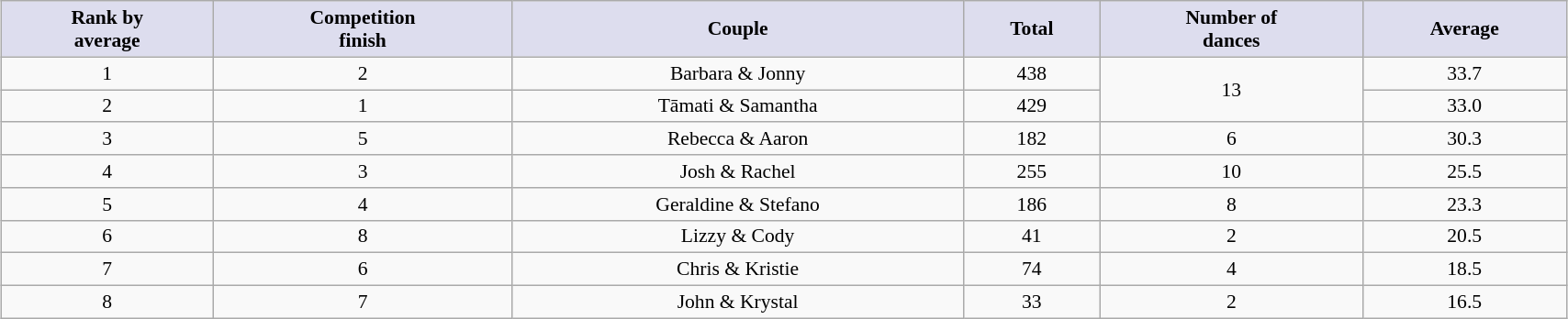<table class="wikitable sortable" style="font-size:90%; text-align:center; width:90%; margin: 5px;">
<tr>
<th style="background:#ddddee;">Rank by<br> average</th>
<th style="background:#ddddee;">Competition<br> finish</th>
<th style="background:#ddddee;">Couple</th>
<th style="background:#ddddee;">Total</th>
<th style="background:#ddddee;">Number of<br> dances</th>
<th style="background:#ddddee;">Average</th>
</tr>
<tr>
<td>1</td>
<td>2</td>
<td>Barbara & Jonny</td>
<td>438</td>
<td rowspan=2>13</td>
<td>33.7</td>
</tr>
<tr>
<td>2</td>
<td>1</td>
<td>Tāmati & Samantha</td>
<td>429</td>
<td>33.0</td>
</tr>
<tr>
<td>3</td>
<td>5</td>
<td>Rebecca & Aaron</td>
<td>182</td>
<td>6</td>
<td>30.3</td>
</tr>
<tr>
<td>4</td>
<td>3</td>
<td>Josh & Rachel</td>
<td>255</td>
<td>10</td>
<td>25.5</td>
</tr>
<tr>
<td>5</td>
<td>4</td>
<td>Geraldine & Stefano</td>
<td>186</td>
<td>8</td>
<td>23.3</td>
</tr>
<tr>
<td>6</td>
<td>8</td>
<td>Lizzy & Cody</td>
<td>41</td>
<td>2</td>
<td>20.5</td>
</tr>
<tr>
<td>7</td>
<td>6</td>
<td>Chris & Kristie</td>
<td>74</td>
<td>4</td>
<td>18.5</td>
</tr>
<tr>
<td>8</td>
<td>7</td>
<td>John & Krystal</td>
<td>33</td>
<td>2</td>
<td>16.5</td>
</tr>
</table>
